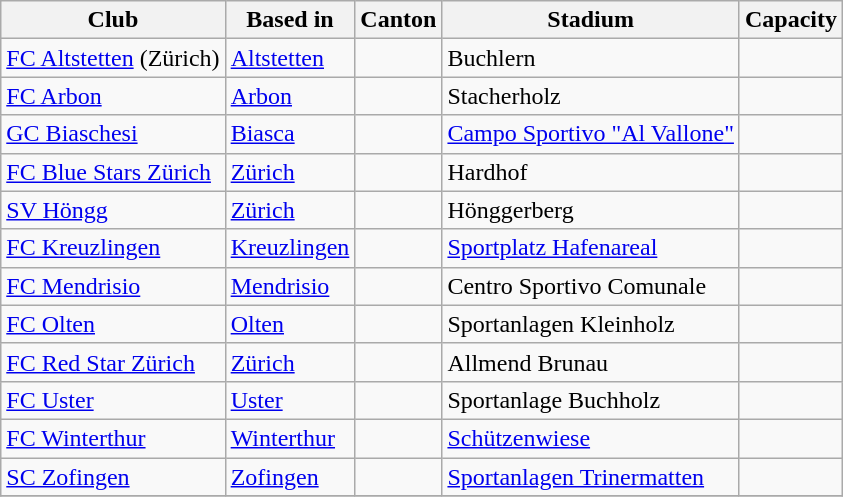<table class="wikitable">
<tr>
<th>Club</th>
<th>Based in</th>
<th>Canton</th>
<th>Stadium</th>
<th>Capacity</th>
</tr>
<tr>
<td><a href='#'>FC Altstetten</a> (Zürich)</td>
<td><a href='#'>Altstetten</a></td>
<td></td>
<td>Buchlern</td>
<td></td>
</tr>
<tr>
<td><a href='#'>FC Arbon</a></td>
<td><a href='#'>Arbon</a></td>
<td></td>
<td>Stacherholz</td>
<td></td>
</tr>
<tr>
<td><a href='#'>GC Biaschesi</a></td>
<td><a href='#'>Biasca</a></td>
<td></td>
<td><a href='#'>Campo Sportivo "Al Vallone"</a></td>
<td></td>
</tr>
<tr>
<td><a href='#'>FC Blue Stars Zürich</a></td>
<td><a href='#'>Zürich</a></td>
<td></td>
<td>Hardhof</td>
<td></td>
</tr>
<tr>
<td><a href='#'>SV Höngg</a></td>
<td><a href='#'>Zürich</a></td>
<td></td>
<td>Hönggerberg</td>
<td></td>
</tr>
<tr>
<td><a href='#'>FC Kreuzlingen</a></td>
<td><a href='#'>Kreuzlingen</a></td>
<td></td>
<td><a href='#'>Sportplatz Hafenareal</a></td>
<td></td>
</tr>
<tr>
<td><a href='#'>FC Mendrisio</a></td>
<td><a href='#'>Mendrisio</a></td>
<td></td>
<td>Centro Sportivo Comunale</td>
<td></td>
</tr>
<tr>
<td><a href='#'>FC Olten</a></td>
<td><a href='#'>Olten</a></td>
<td></td>
<td>Sportanlagen Kleinholz</td>
<td></td>
</tr>
<tr>
<td><a href='#'>FC Red Star Zürich</a></td>
<td><a href='#'>Zürich</a></td>
<td></td>
<td>Allmend Brunau</td>
<td></td>
</tr>
<tr>
<td><a href='#'>FC Uster</a></td>
<td><a href='#'>Uster</a></td>
<td></td>
<td>Sportanlage Buchholz</td>
<td></td>
</tr>
<tr>
<td><a href='#'>FC Winterthur</a></td>
<td><a href='#'>Winterthur</a></td>
<td></td>
<td><a href='#'>Schützenwiese</a></td>
<td></td>
</tr>
<tr>
<td><a href='#'>SC Zofingen</a></td>
<td><a href='#'>Zofingen</a></td>
<td></td>
<td><a href='#'>Sportanlagen Trinermatten</a></td>
<td></td>
</tr>
<tr>
</tr>
</table>
